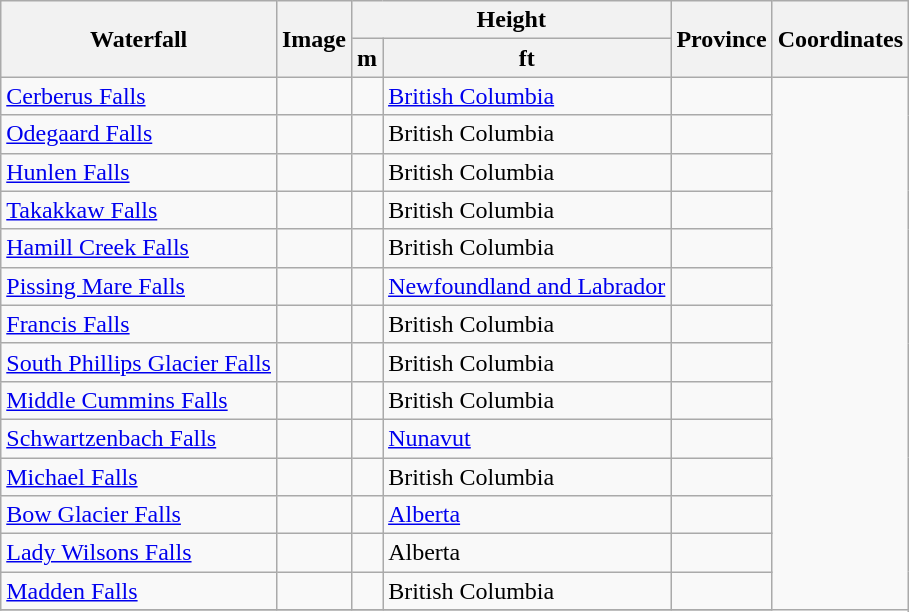<table class="wikitable sortable">
<tr>
<th rowspan=2>Waterfall</th>
<th rowspan=2 class="unsortable">Image</th>
<th colspan=2>Height</th>
<th rowspan=2>Province</th>
<th rowspan=2>Coordinates</th>
</tr>
<tr>
<th>m</th>
<th>ft</th>
</tr>
<tr>
<td><a href='#'>Cerberus Falls</a></td>
<td></td>
<td></td>
<td><a href='#'>British Columbia</a></td>
<td></td>
</tr>
<tr>
<td><a href='#'>Odegaard Falls</a></td>
<td></td>
<td></td>
<td>British Columbia</td>
<td></td>
</tr>
<tr>
<td><a href='#'>Hunlen Falls</a></td>
<td></td>
<td></td>
<td>British Columbia</td>
<td></td>
</tr>
<tr>
<td><a href='#'>Takakkaw Falls</a></td>
<td></td>
<td></td>
<td>British Columbia</td>
<td></td>
</tr>
<tr>
<td><a href='#'>Hamill Creek Falls</a></td>
<td></td>
<td></td>
<td>British Columbia</td>
<td></td>
</tr>
<tr>
<td><a href='#'>Pissing Mare Falls</a></td>
<td></td>
<td></td>
<td><a href='#'>Newfoundland and Labrador</a></td>
<td></td>
</tr>
<tr>
<td><a href='#'>Francis Falls</a></td>
<td></td>
<td></td>
<td>British Columbia</td>
<td></td>
</tr>
<tr>
<td><a href='#'>South Phillips Glacier Falls</a></td>
<td></td>
<td></td>
<td>British Columbia</td>
<td></td>
</tr>
<tr>
<td><a href='#'>Middle Cummins Falls</a></td>
<td></td>
<td></td>
<td>British Columbia</td>
<td></td>
</tr>
<tr>
<td><a href='#'>Schwartzenbach Falls</a></td>
<td></td>
<td></td>
<td><a href='#'>Nunavut</a></td>
<td></td>
</tr>
<tr>
<td><a href='#'>Michael Falls</a></td>
<td></td>
<td></td>
<td>British Columbia</td>
<td></td>
</tr>
<tr>
<td><a href='#'>Bow Glacier Falls</a></td>
<td></td>
<td></td>
<td><a href='#'>Alberta</a></td>
<td></td>
</tr>
<tr>
<td><a href='#'>Lady Wilsons Falls</a></td>
<td></td>
<td></td>
<td>Alberta</td>
<td></td>
</tr>
<tr>
<td><a href='#'>Madden Falls</a></td>
<td></td>
<td></td>
<td>British Columbia</td>
<td></td>
</tr>
<tr>
</tr>
</table>
